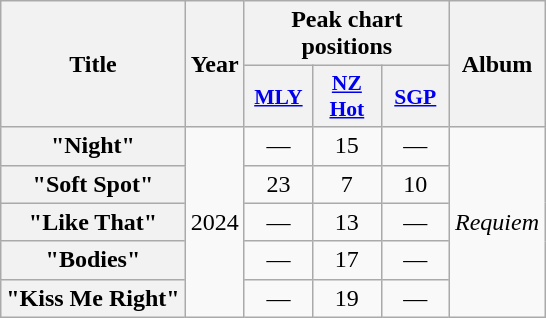<table class="wikitable plainrowheaders" style="text-align:center;" border="1">
<tr>
<th scope="col" rowspan="2">Title</th>
<th scope="col" rowspan="2">Year</th>
<th scope="col" colspan="3">Peak chart positions</th>
<th scope="col" rowspan="2">Album</th>
</tr>
<tr>
<th scope="col" style="width:2.7em;font-size:90%;"><a href='#'>MLY</a><br></th>
<th scope="col" style="width:2.7em;font-size:90%;"><a href='#'>NZ<br>Hot</a><br></th>
<th scope="col" style="width:2.7em;font-size:90%;"><a href='#'>SGP</a><br></th>
</tr>
<tr>
<th scope="row">"Night"</th>
<td rowspan="5">2024</td>
<td>—</td>
<td>15</td>
<td>—</td>
<td rowspan="5"><em>Requiem</em></td>
</tr>
<tr>
<th scope="row">"Soft Spot"</th>
<td>23</td>
<td>7</td>
<td>10</td>
</tr>
<tr>
<th scope="row">"Like That"</th>
<td>—</td>
<td>13</td>
<td>—</td>
</tr>
<tr>
<th scope="row">"Bodies"</th>
<td>—</td>
<td>17</td>
<td>—</td>
</tr>
<tr>
<th scope="row">"Kiss Me Right"</th>
<td>—</td>
<td>19</td>
<td>—</td>
</tr>
</table>
